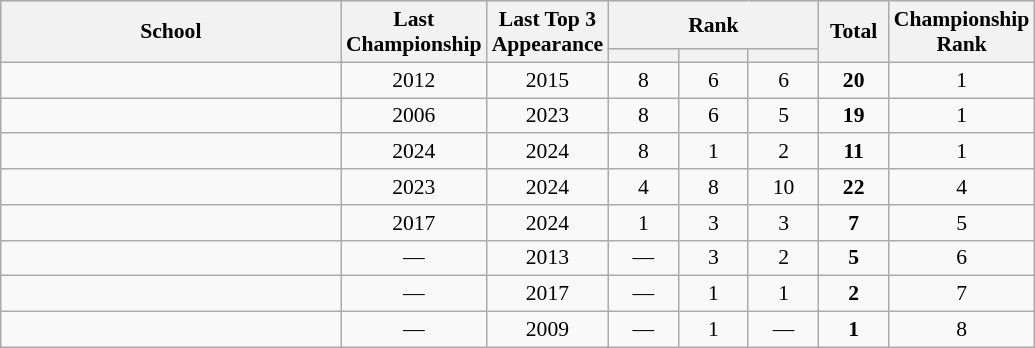<table class="wikitable sortable" style="text align:center; font-size:90%;">
<tr bgcolor="#efefef">
<th rowspan=2 width=220px>School</th>
<th rowspan=2>Last<br>Championship</th>
<th rowspan=2>Last Top 3<br>Appearance</th>
<th colspan=3>Rank</th>
<th rowspan=2 width=40px>Total</th>
<th rowspan=2 width=40px>Championship Rank</th>
</tr>
<tr>
<th width=40px></th>
<th width=40px></th>
<th width=40px></th>
</tr>
<tr>
<td></td>
<td align="center">2012</td>
<td align="center">2015</td>
<td align="center">8</td>
<td align="center">6</td>
<td align="center">6</td>
<td align="center"><strong>20</strong></td>
<td align="center">1</td>
</tr>
<tr>
<td></td>
<td align="center">2006</td>
<td align="center">2023</td>
<td align="center">8</td>
<td align="center">6</td>
<td align="center">5</td>
<td align="center"><strong>19</strong></td>
<td align="center">1</td>
</tr>
<tr>
<td></td>
<td align="center">2024</td>
<td align="center">2024</td>
<td align="center">8</td>
<td align="center">1</td>
<td align="center">2</td>
<td align="center"><strong>11</strong></td>
<td align="center">1</td>
</tr>
<tr>
<td></td>
<td align="center">2023</td>
<td align="center">2024</td>
<td align="center">4</td>
<td align="center">8</td>
<td align="center">10</td>
<td align="center"><strong>22</strong></td>
<td align="center">4</td>
</tr>
<tr>
<td></td>
<td align="center">2017</td>
<td align="center">2024</td>
<td align="center">1</td>
<td align="center">3</td>
<td align="center">3</td>
<td align="center"><strong>7</strong></td>
<td align="center">5</td>
</tr>
<tr>
<td></td>
<td align="center">—</td>
<td align="center">2013</td>
<td align="center">—</td>
<td align="center">3</td>
<td align="center">2</td>
<td align="center"><strong>5</strong></td>
<td align="center">6</td>
</tr>
<tr>
<td></td>
<td align="center">—</td>
<td align="center">2017</td>
<td align="center">—</td>
<td align="center">1</td>
<td align="center">1</td>
<td align="center"><strong>2</strong></td>
<td align="center">7</td>
</tr>
<tr>
<td></td>
<td align="center">—</td>
<td align="center">2009</td>
<td align="center">—</td>
<td align="center">1</td>
<td align="center">—</td>
<td align="center"><strong>1</strong></td>
<td align="center">8</td>
</tr>
</table>
